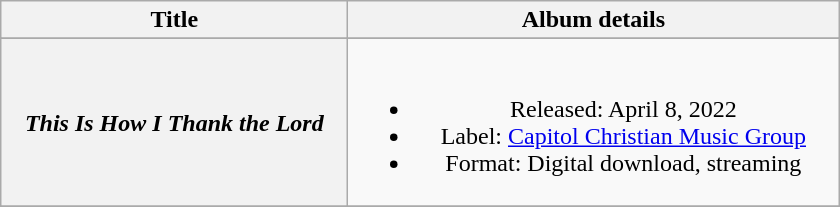<table class="wikitable plainrowheaders" style="text-align:center;">
<tr>
<th scope="col" style="width:14em;">Title</th>
<th scope="col" style="width:20em;">Album details</th>
</tr>
<tr>
</tr>
<tr>
<th scope="row"><em>This Is How I Thank the Lord</em></th>
<td><br><ul><li>Released: April 8, 2022</li><li>Label: <a href='#'>Capitol Christian Music Group</a></li><li>Format: Digital download, streaming</li></ul></td>
</tr>
<tr>
</tr>
</table>
